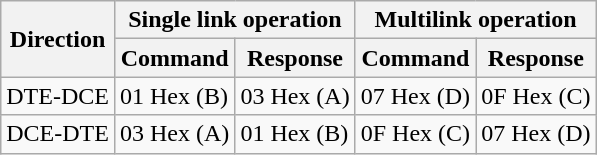<table class="wikitable">
<tr>
<th rowspan="2">Direction</th>
<th colspan="2">Single link operation</th>
<th colspan="2">Multilink operation</th>
</tr>
<tr>
<th>Command</th>
<th>Response</th>
<th>Command</th>
<th>Response</th>
</tr>
<tr>
<td>DTE-DCE</td>
<td>01 Hex (B)</td>
<td>03 Hex (A)</td>
<td>07 Hex (D)</td>
<td>0F Hex (C)</td>
</tr>
<tr>
<td>DCE-DTE</td>
<td>03 Hex (A)</td>
<td>01 Hex (B)</td>
<td>0F Hex (C)</td>
<td>07 Hex (D)</td>
</tr>
</table>
